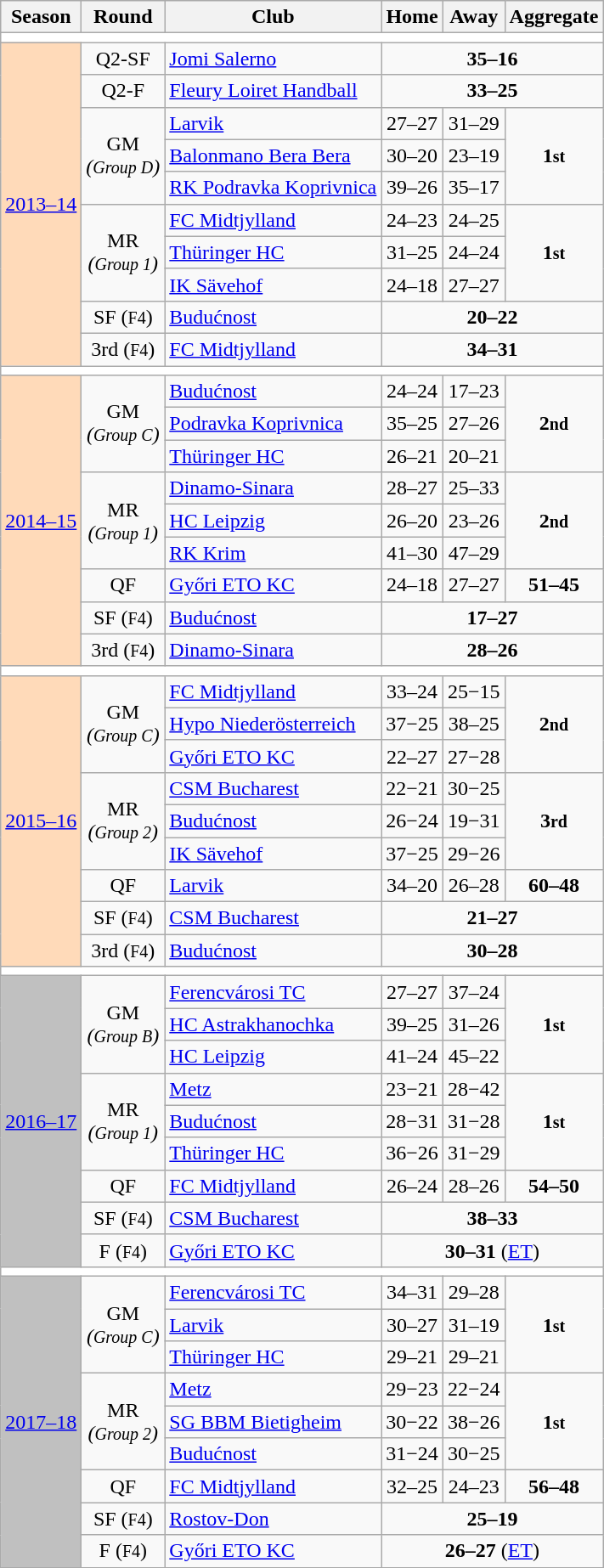<table class="wikitable" style="text-align: left">
<tr>
<th>Season</th>
<th>Round</th>
<th>Club</th>
<th>Home</th>
<th>Away</th>
<th>Aggregate</th>
</tr>
<tr>
<td colspan="6" bgcolor=white></td>
</tr>
<tr>
<td rowspan=10 bgcolor=FFDAB9><a href='#'>2013–14</a></td>
<td align=center>Q2-SF</td>
<td> <a href='#'>Jomi Salerno</a></td>
<td align=center colspan=3><strong>35–16</strong></td>
</tr>
<tr>
<td align=center>Q2-F</td>
<td> <a href='#'>Fleury Loiret Handball</a></td>
<td align=center colspan=3><strong>33–25</strong></td>
</tr>
<tr>
<td align=center rowspan=3>GM<br><em>(<small>Group D</small>)</em></td>
<td> <a href='#'>Larvik</a></td>
<td align=center>27–27</td>
<td align=center>31–29</td>
<td align=center rowspan=3><strong>1<small>st</small></strong></td>
</tr>
<tr>
<td> <a href='#'>Balonmano Bera Bera</a></td>
<td align=center>30–20</td>
<td align=center>23–19</td>
</tr>
<tr>
<td> <a href='#'>RK Podravka Koprivnica</a></td>
<td align=center>39–26</td>
<td align=center>35–17</td>
</tr>
<tr>
<td align=center rowspan=3>MR<br><em>(<small>Group 1</small>)</em></td>
<td> <a href='#'>FC Midtjylland</a></td>
<td align=center>24–23</td>
<td align=center>24–25</td>
<td align=center rowspan=3><strong>1<small>st</small></strong></td>
</tr>
<tr>
<td> <a href='#'>Thüringer HC</a></td>
<td align=center>31–25</td>
<td align=center>24–24</td>
</tr>
<tr>
<td> <a href='#'>IK Sävehof</a></td>
<td align=center>24–18</td>
<td align=center>27–27</td>
</tr>
<tr>
<td align=center>SF (<small>F4</small>)</td>
<td> <a href='#'>Budućnost</a></td>
<td align=center colspan=3><strong>20–22</strong></td>
</tr>
<tr>
<td align=center>3rd (<small>F4</small>)</td>
<td> <a href='#'>FC Midtjylland</a></td>
<td align=center colspan=3><strong>34–31</strong></td>
</tr>
<tr>
<td colspan=7 style="text-align: center;" bgcolor=white></td>
</tr>
<tr>
<td rowspan=9 bgcolor=FFDAB9><a href='#'>2014–15</a></td>
<td align=center rowspan=3>GM<br><em>(<small>Group C</small>)</em></td>
<td> <a href='#'>Budućnost</a></td>
<td align=center>24–24</td>
<td align=center>17–23</td>
<td align=center rowspan=3><strong>2<small>nd</small></strong></td>
</tr>
<tr>
<td> <a href='#'>Podravka Koprivnica</a></td>
<td align=center>35–25</td>
<td align=center>27–26</td>
</tr>
<tr>
<td> <a href='#'>Thüringer HC</a></td>
<td align=center>26–21</td>
<td align=center>20–21</td>
</tr>
<tr>
<td align=center rowspan=3>MR<br><em>(<small>Group 1</small>)</em></td>
<td> <a href='#'>Dinamo-Sinara</a></td>
<td align=center>28–27</td>
<td align=center>25–33</td>
<td align=center rowspan=3><strong>2<small>nd</small></strong></td>
</tr>
<tr>
<td> <a href='#'>HC Leipzig</a></td>
<td align=center>26–20</td>
<td align=center>23–26</td>
</tr>
<tr>
<td> <a href='#'>RK Krim</a></td>
<td align=center>41–30</td>
<td align=center>47–29</td>
</tr>
<tr>
<td align=center>QF</td>
<td> <a href='#'>Győri ETO KC</a></td>
<td align=center>24–18</td>
<td align=center>27–27</td>
<td align=center><strong>51–45</strong></td>
</tr>
<tr>
<td align=center>SF (<small>F4</small>)</td>
<td> <a href='#'>Budućnost</a></td>
<td align=center colspan=3><strong>17–27</strong></td>
</tr>
<tr>
<td align=center>3rd (<small>F4</small>)</td>
<td> <a href='#'>Dinamo-Sinara</a></td>
<td align=center colspan=3><strong>28–26</strong></td>
</tr>
<tr>
<td colspan=7 style="text-align: center;" bgcolor=white></td>
</tr>
<tr>
<td rowspan=9 bgcolor=FFDAB9><a href='#'>2015–16</a></td>
<td align=center rowspan=3>GM<br><em>(<small>Group C</small>)</em></td>
<td> <a href='#'>FC Midtjylland</a></td>
<td align=center>33–24</td>
<td align=center>25−15</td>
<td align=center rowspan=3><strong>2<small>nd</small></strong></td>
</tr>
<tr>
<td> <a href='#'>Hypo Niederösterreich</a></td>
<td align=center>37−25</td>
<td align=center>38–25</td>
</tr>
<tr>
<td> <a href='#'>Győri ETO KC</a></td>
<td align=center>22–27</td>
<td align=center>27−28</td>
</tr>
<tr>
<td align=center rowspan=3>MR<br><em>(<small>Group 2</small>)</em></td>
<td> <a href='#'>CSM Bucharest</a></td>
<td align=center>22−21</td>
<td align=center>30−25</td>
<td align=center rowspan=3><strong>3<small>rd</small></strong></td>
</tr>
<tr>
<td> <a href='#'>Budućnost</a></td>
<td align=center>26−24</td>
<td align=center>19−31</td>
</tr>
<tr>
<td> <a href='#'>IK Sävehof</a></td>
<td align=center>37−25</td>
<td align=center>29−26</td>
</tr>
<tr>
<td align=center>QF</td>
<td> <a href='#'>Larvik</a></td>
<td align=center>34–20</td>
<td align=center>26–28</td>
<td align=center><strong>60–48</strong></td>
</tr>
<tr>
<td align=center>SF (<small>F4</small>)</td>
<td> <a href='#'>CSM Bucharest</a></td>
<td align=center colspan=3><strong>21–27</strong></td>
</tr>
<tr>
<td align=center>3rd (<small>F4</small>)</td>
<td> <a href='#'>Budućnost</a></td>
<td align=center colspan=3><strong>30–28</strong></td>
</tr>
<tr>
<td colspan=7 style="text-align: center;" bgcolor=white></td>
</tr>
<tr>
<td rowspan=9 bgcolor=silver><a href='#'>2016–17</a></td>
<td align=center rowspan=3>GM<br><em>(<small>Group B</small>)</em></td>
<td> <a href='#'>Ferencvárosi TC</a></td>
<td align=center>27–27</td>
<td align=center>37–24</td>
<td align=center rowspan=3><strong>1<small>st</small></strong></td>
</tr>
<tr>
<td> <a href='#'>HC Astrakhanochka</a></td>
<td align=center>39–25</td>
<td align=center>31–26</td>
</tr>
<tr>
<td> <a href='#'>HC Leipzig</a></td>
<td align=center>41–24</td>
<td align=center>45–22</td>
</tr>
<tr>
<td align=center rowspan=3>MR<br><em>(<small>Group 1</small>)</em></td>
<td> <a href='#'>Metz</a></td>
<td align=center>23−21</td>
<td align=center>28−42</td>
<td align=center rowspan=3><strong>1<small>st</small></strong></td>
</tr>
<tr>
<td> <a href='#'>Budućnost</a></td>
<td align=center>28−31</td>
<td align=center>31−28</td>
</tr>
<tr>
<td> <a href='#'>Thüringer HC</a></td>
<td align=center>36−26</td>
<td align=center>31−29</td>
</tr>
<tr>
<td align=center>QF</td>
<td> <a href='#'>FC Midtjylland</a></td>
<td align=center>26–24</td>
<td align=center>28–26</td>
<td align=center><strong>54–50</strong></td>
</tr>
<tr>
<td align=center>SF (<small>F4</small>)</td>
<td> <a href='#'>CSM Bucharest</a></td>
<td align=center colspan=3><strong>38–33</strong></td>
</tr>
<tr>
<td align=center>F (<small>F4</small>)</td>
<td> <a href='#'>Győri ETO KC</a></td>
<td align=center colspan=3><strong>30–31</strong> (<a href='#'>ET</a>)</td>
</tr>
<tr>
<td colspan=7 style="text-align: center;" bgcolor=white></td>
</tr>
<tr>
<td rowspan=10 bgcolor=silver><a href='#'>2017–18</a></td>
<td align=center rowspan=3>GM<br><em>(<small>Group C</small>)</em></td>
<td> <a href='#'>Ferencvárosi TC</a></td>
<td align=center>34–31</td>
<td align=center>29–28</td>
<td align=center rowspan=3><strong>1<small>st</small></strong></td>
</tr>
<tr>
<td> <a href='#'>Larvik</a></td>
<td align=center>30–27</td>
<td align=center>31–19</td>
</tr>
<tr>
<td> <a href='#'>Thüringer HC</a></td>
<td align=center>29–21</td>
<td align=center>29–21</td>
</tr>
<tr>
<td align=center rowspan=3>MR<br><em>(<small>Group 2</small>)</em></td>
<td> <a href='#'>Metz</a></td>
<td align=center>29−23</td>
<td align=center>22−24</td>
<td align=center rowspan=3><strong>1<small>st</small></strong></td>
</tr>
<tr>
<td> <a href='#'>SG BBM Bietigheim</a></td>
<td align=center>30−22</td>
<td align=center>38−26</td>
</tr>
<tr>
<td> <a href='#'>Budućnost</a></td>
<td align=center>31−24</td>
<td align=center>30−25</td>
</tr>
<tr>
<td align=center>QF</td>
<td> <a href='#'>FC Midtjylland</a></td>
<td align=center>32–25</td>
<td align=center>24–23</td>
<td align=center><strong>56–48</strong></td>
</tr>
<tr>
<td align=center>SF (<small>F4</small>)</td>
<td> <a href='#'>Rostov-Don</a></td>
<td align=center colspan=3><strong>25–19</strong></td>
</tr>
<tr>
<td align=center>F (<small>F4</small>)</td>
<td> <a href='#'>Győri ETO KC</a></td>
<td align=center colspan=3><strong>26–27</strong> (<a href='#'>ET</a>)</td>
</tr>
</table>
